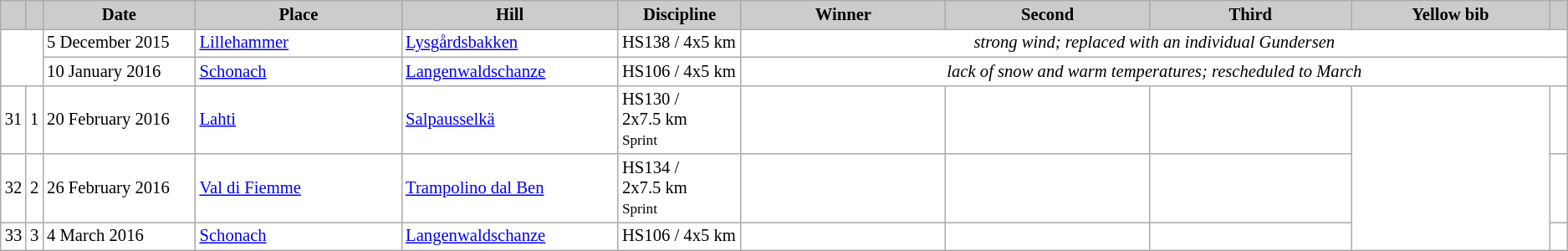<table class="wikitable plainrowheaders" style="background:#fff; font-size:86%; line-height:16px; border:grey solid 1px; border-collapse:collapse;">
<tr style="background:#ccc; text-align:center;">
<th scope="col" style="background:#ccc; width=20 px;"></th>
<th scope="col" style="background:#ccc; width=30 px;"></th>
<th scope="col" style="background:#ccc; width:130px;">Date</th>
<th scope="col" style="background:#ccc; width:180px;">Place</th>
<th scope="col" style="background:#ccc; width:180px;">Hill</th>
<th scope="col" style="background:#ccc; width:100px;">Discipline</th>
<th scope="col" style="background:#ccc; width:185px;">Winner</th>
<th scope="col" style="background:#ccc; width:185px;">Second</th>
<th scope="col" style="background:#ccc; width:185px;">Third</th>
<th scope="col" style="background:#ccc; width:180px;">Yellow bib</th>
<th scope="col" style="background:#ccc; width:10px;"></th>
</tr>
<tr>
<td colspan=2 rowspan=2></td>
<td>5 December 2015</td>
<td> <a href='#'>Lillehammer</a></td>
<td><a href='#'>Lysgårdsbakken</a></td>
<td>HS138 / 4x5 km</td>
<td colspan=5 align=center><em>strong wind; replaced with an individual Gundersen</em></td>
</tr>
<tr>
<td>10 January 2016</td>
<td> <a href='#'>Schonach</a></td>
<td><a href='#'>Langenwaldschanze</a></td>
<td>HS106 / 4x5 km</td>
<td colspan=5 align=center><em>lack of snow and warm temperatures; rescheduled to March</em></td>
</tr>
<tr>
<td align=center>31</td>
<td align=center>1</td>
<td>20 February 2016</td>
<td> <a href='#'>Lahti</a></td>
<td><a href='#'>Salpausselkä</a></td>
<td>HS130 / 2x7.5 km<br><small>Sprint</small></td>
<td></td>
<td></td>
<td></td>
<td rowspan=3></td>
<td></td>
</tr>
<tr>
<td align=center>32</td>
<td align=center>2</td>
<td>26 February 2016</td>
<td> <a href='#'>Val di Fiemme</a></td>
<td><a href='#'>Trampolino dal Ben</a></td>
<td>HS134 / 2x7.5 km<br><small>Sprint</small></td>
<td></td>
<td></td>
<td></td>
<td></td>
</tr>
<tr>
<td align=center>33</td>
<td align=center>3</td>
<td>4 March 2016</td>
<td> <a href='#'>Schonach</a></td>
<td><a href='#'>Langenwaldschanze</a></td>
<td>HS106 / 4x5 km</td>
<td></td>
<td></td>
<td></td>
<td></td>
</tr>
</table>
